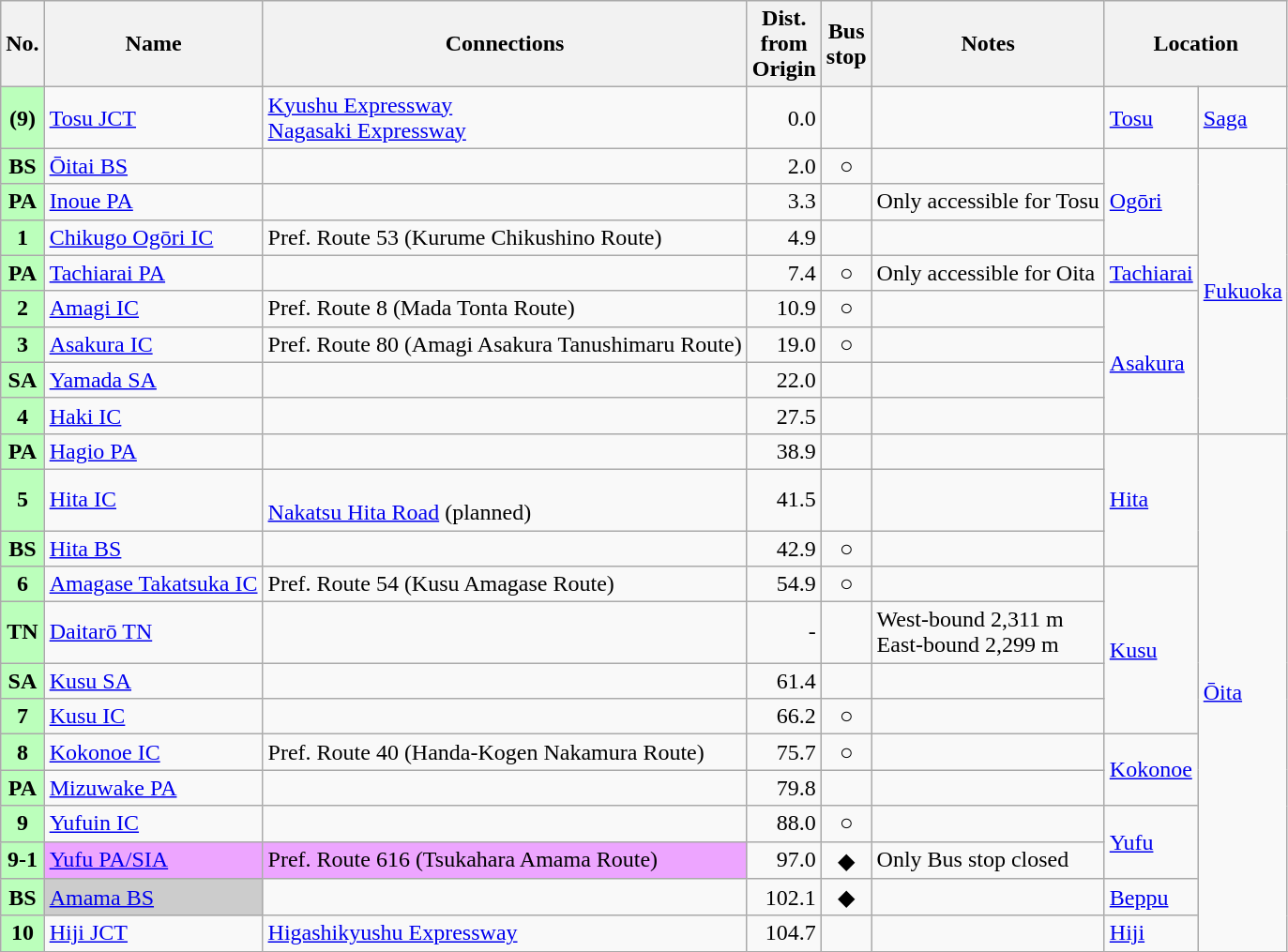<table class="wikitable">
<tr>
<th>No.</th>
<th>Name</th>
<th>Connections</th>
<th>Dist.<br>from<br>Origin</th>
<th>Bus<br>stop</th>
<th>Notes</th>
<th colspan="2">Location</th>
</tr>
<tr>
<th style="background-color: #BFB;">(9)</th>
<td><a href='#'>Tosu JCT</a></td>
<td> <a href='#'>Kyushu Expressway</a><br> <a href='#'>Nagasaki Expressway</a></td>
<td style="text-align: right;">0.0</td>
<td></td>
<td></td>
<td><a href='#'>Tosu</a></td>
<td><a href='#'>Saga</a></td>
</tr>
<tr>
<th style="background-color: #BFB;">BS</th>
<td><a href='#'>Ōitai BS</a></td>
<td></td>
<td style="text-align: right;">2.0</td>
<td style="text-align: center;">○</td>
<td></td>
<td rowspan="3"><a href='#'>Ogōri</a></td>
<td rowspan="8" style="width:1em;"><a href='#'>Fukuoka</a></td>
</tr>
<tr>
<th style="background-color:#BFB;">PA</th>
<td><a href='#'>Inoue PA</a></td>
<td style="text-align:center;"></td>
<td style="text-align:right;">3.3</td>
<td style="text-align:center;"></td>
<td>Only accessible for Tosu</td>
</tr>
<tr>
<th style="background-color: #BFB;">1</th>
<td><a href='#'>Chikugo Ogōri IC</a></td>
<td>Pref. Route 53 (Kurume Chikushino Route)</td>
<td style="text-align: right;">4.9</td>
<td></td>
<td></td>
</tr>
<tr>
<th style="background-color:#BFB;">PA</th>
<td><a href='#'>Tachiarai PA</a></td>
<td style="text-align:center;"></td>
<td style="text-align:right;">7.4</td>
<td style="text-align:center;">○</td>
<td>Only accessible for Oita</td>
<td><a href='#'>Tachiarai</a></td>
</tr>
<tr>
<th style="background-color:#BFB; ">2</th>
<td><a href='#'>Amagi IC</a></td>
<td>Pref. Route 8 (Mada Tonta Route)</td>
<td style="text-align: right;">10.9</td>
<td style="text-align: center;">○</td>
<td></td>
<td rowspan="4"><a href='#'>Asakura</a></td>
</tr>
<tr>
<th style="background-color:#BFB; ">3</th>
<td><a href='#'>Asakura IC</a></td>
<td>Pref. Route 80 (Amagi Asakura Tanushimaru Route)</td>
<td style="text-align: right;">19.0</td>
<td style="text-align: center;">○</td>
<td></td>
</tr>
<tr>
<th style="background-color: #BFB;">SA</th>
<td><a href='#'>Yamada SA</a></td>
<td></td>
<td style="text-align: right;">22.0</td>
<td></td>
<td></td>
</tr>
<tr>
<th style="background-color:#BFB; ">4</th>
<td><a href='#'>Haki IC</a></td>
<td></td>
<td style="text-align: right; ">27.5</td>
<td></td>
<td></td>
</tr>
<tr>
<th style="background-color: #BFB;">PA</th>
<td><a href='#'>Hagio PA</a></td>
<td></td>
<td style="text-align: right;">38.9</td>
<td></td>
<td></td>
<td rowspan="3"><a href='#'>Hita</a></td>
<td rowspan="13" style="width:1em;"><a href='#'>Ōita</a></td>
</tr>
<tr>
<th style="background-color:#BFB; ">5</th>
<td><a href='#'>Hita IC</a></td>
<td><br><a href='#'>Nakatsu Hita Road</a> (planned)</td>
<td style="text-align: right; ">41.5</td>
<td></td>
<td></td>
</tr>
<tr>
<th style="background-color: #BFB;">BS</th>
<td><a href='#'>Hita BS</a></td>
<td></td>
<td style="text-align: right;">42.9</td>
<td style="text-align: center;">○</td>
<td></td>
</tr>
<tr>
<th style="background-color:#BFB; ">6</th>
<td><a href='#'>Amagase Takatsuka IC</a></td>
<td>Pref. Route 54 (Kusu Amagase Route)</td>
<td style="text-align: right;">54.9</td>
<td style="text-align: center;">○</td>
<td></td>
<td rowspan="4"><a href='#'>Kusu</a></td>
</tr>
<tr>
<th style="background-color: #BFB;">TN</th>
<td><a href='#'>Daitarō TN</a></td>
<td></td>
<td style="text-align: right;">-</td>
<td></td>
<td>West-bound 2,311 m<br>East-bound 2,299 m</td>
</tr>
<tr>
<th style="background-color:#BFB; ">SA</th>
<td><a href='#'>Kusu SA</a></td>
<td></td>
<td style="text-align: right; ">61.4</td>
<td></td>
<td></td>
</tr>
<tr>
<th style="background-color:#BFB; ">7</th>
<td><a href='#'>Kusu IC</a></td>
<td></td>
<td style="text-align: right; ">66.2</td>
<td style="text-align: center;">○</td>
<td></td>
</tr>
<tr>
<th style="background-color:#BFB; ">8</th>
<td><a href='#'>Kokonoe IC</a></td>
<td>Pref. Route 40 (Handa-Kogen Nakamura Route)</td>
<td style="text-align: right;">75.7</td>
<td style="text-align: center;">○</td>
<td></td>
<td rowspan="2"><a href='#'>Kokonoe</a></td>
</tr>
<tr>
<th style="background-color: #BFB;">PA</th>
<td><a href='#'>Mizuwake PA</a></td>
<td></td>
<td style="text-align: right;">79.8</td>
<td></td>
</tr>
<tr>
<th style="background-color:#BFB; ">9</th>
<td><a href='#'>Yufuin IC</a></td>
<td></td>
<td style="text-align: right;">88.0</td>
<td style="text-align: center;">○</td>
<td></td>
<td rowspan="2"><a href='#'>Yufu</a></td>
</tr>
<tr>
<th style="background-color:#BFB;">9-1</th>
<td style="background-color:#eda5ff;"><a href='#'>Yufu PA/SIA</a></td>
<td style="background-color:#eda5ff;">Pref. Route 616 (Tsukahara Amama Route)</td>
<td style="text-align:right;">97.0</td>
<td style="text-align:center;">◆</td>
<td>Only Bus stop closed</td>
</tr>
<tr>
<th style="background-color:#BFB;">BS</th>
<td style="background-color:#CCC;"><a href='#'>Amama BS</a></td>
<td style="text-align:center;"></td>
<td style="text-align:right;">102.1</td>
<td style="text-align:center;">◆</td>
<td></td>
<td><a href='#'>Beppu</a></td>
</tr>
<tr>
<th style="background-color: #BFB;">10</th>
<td><a href='#'>Hiji JCT</a></td>
<td> <a href='#'>Higashikyushu Expressway</a></td>
<td style="text-align: right;">104.7</td>
<td></td>
<td></td>
<td><a href='#'>Hiji</a></td>
</tr>
<tr>
</tr>
</table>
